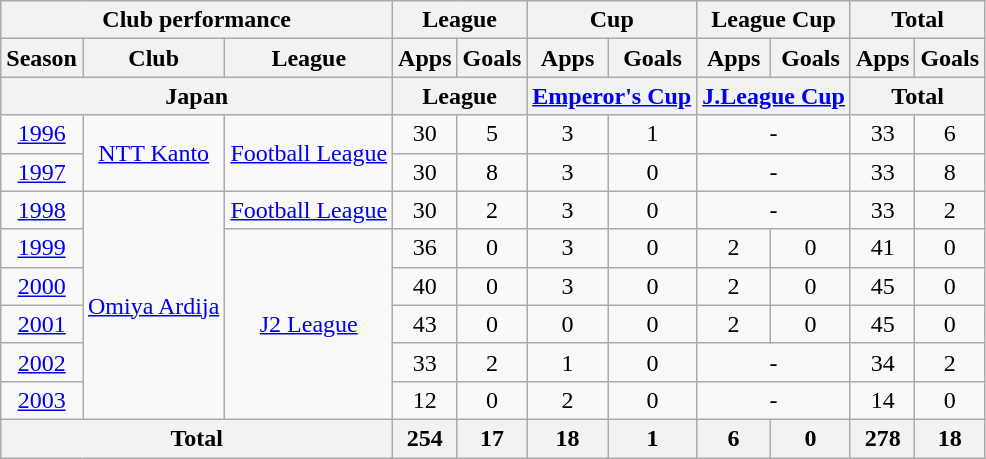<table class="wikitable" style="text-align:center;">
<tr>
<th colspan=3>Club performance</th>
<th colspan=2>League</th>
<th colspan=2>Cup</th>
<th colspan=2>League Cup</th>
<th colspan=2>Total</th>
</tr>
<tr>
<th>Season</th>
<th>Club</th>
<th>League</th>
<th>Apps</th>
<th>Goals</th>
<th>Apps</th>
<th>Goals</th>
<th>Apps</th>
<th>Goals</th>
<th>Apps</th>
<th>Goals</th>
</tr>
<tr>
<th colspan=3>Japan</th>
<th colspan=2>League</th>
<th colspan=2><a href='#'>Emperor's Cup</a></th>
<th colspan=2><a href='#'>J.League Cup</a></th>
<th colspan=2>Total</th>
</tr>
<tr>
<td><a href='#'>1996</a></td>
<td rowspan="2"><a href='#'>NTT Kanto</a></td>
<td rowspan="2"><a href='#'>Football League</a></td>
<td>30</td>
<td>5</td>
<td>3</td>
<td>1</td>
<td colspan="2">-</td>
<td>33</td>
<td>6</td>
</tr>
<tr>
<td><a href='#'>1997</a></td>
<td>30</td>
<td>8</td>
<td>3</td>
<td>0</td>
<td colspan="2">-</td>
<td>33</td>
<td>8</td>
</tr>
<tr>
<td><a href='#'>1998</a></td>
<td rowspan="6"><a href='#'>Omiya Ardija</a></td>
<td><a href='#'>Football League</a></td>
<td>30</td>
<td>2</td>
<td>3</td>
<td>0</td>
<td colspan="2">-</td>
<td>33</td>
<td>2</td>
</tr>
<tr>
<td><a href='#'>1999</a></td>
<td rowspan="5"><a href='#'>J2 League</a></td>
<td>36</td>
<td>0</td>
<td>3</td>
<td>0</td>
<td>2</td>
<td>0</td>
<td>41</td>
<td>0</td>
</tr>
<tr>
<td><a href='#'>2000</a></td>
<td>40</td>
<td>0</td>
<td>3</td>
<td>0</td>
<td>2</td>
<td>0</td>
<td>45</td>
<td>0</td>
</tr>
<tr>
<td><a href='#'>2001</a></td>
<td>43</td>
<td>0</td>
<td>0</td>
<td>0</td>
<td>2</td>
<td>0</td>
<td>45</td>
<td>0</td>
</tr>
<tr>
<td><a href='#'>2002</a></td>
<td>33</td>
<td>2</td>
<td>1</td>
<td>0</td>
<td colspan="2">-</td>
<td>34</td>
<td>2</td>
</tr>
<tr>
<td><a href='#'>2003</a></td>
<td>12</td>
<td>0</td>
<td>2</td>
<td>0</td>
<td colspan="2">-</td>
<td>14</td>
<td>0</td>
</tr>
<tr>
<th colspan=3>Total</th>
<th>254</th>
<th>17</th>
<th>18</th>
<th>1</th>
<th>6</th>
<th>0</th>
<th>278</th>
<th>18</th>
</tr>
</table>
